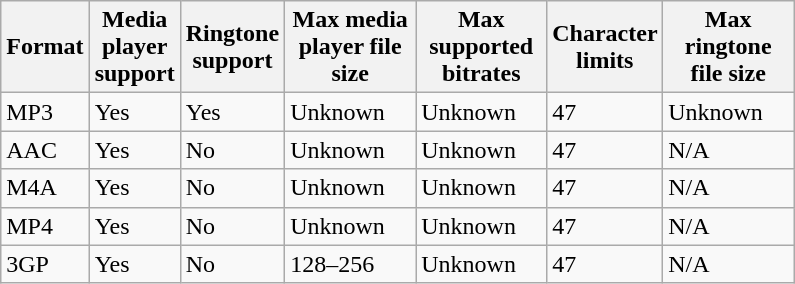<table class="wikitable">
<tr>
<th width="25pt">Format</th>
<th width="25pt">Media player support</th>
<th width="25pt">Ringtone support</th>
<th width="80pt">Max media player file size</th>
<th width="80pt">Max supported bitrates</th>
<th width="25pt">Character limits</th>
<th width="80pt">Max ringtone file size</th>
</tr>
<tr>
<td>MP3</td>
<td>Yes</td>
<td>Yes</td>
<td>Unknown</td>
<td>Unknown</td>
<td>47</td>
<td>Unknown</td>
</tr>
<tr>
<td>AAC</td>
<td>Yes</td>
<td>No</td>
<td>Unknown</td>
<td>Unknown</td>
<td>47</td>
<td>N/A</td>
</tr>
<tr>
<td>M4A</td>
<td>Yes</td>
<td>No</td>
<td>Unknown</td>
<td>Unknown</td>
<td>47</td>
<td>N/A</td>
</tr>
<tr>
<td>MP4</td>
<td>Yes</td>
<td>No</td>
<td>Unknown</td>
<td>Unknown</td>
<td>47</td>
<td>N/A</td>
</tr>
<tr>
<td>3GP</td>
<td>Yes</td>
<td>No</td>
<td>128–256</td>
<td>Unknown</td>
<td>47</td>
<td>N/A</td>
</tr>
</table>
